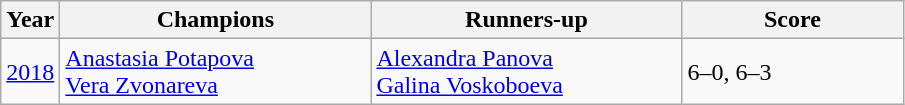<table class="wikitable">
<tr>
<th>Year</th>
<th width="200">Champions</th>
<th width="200">Runners-up</th>
<th width="140">Score</th>
</tr>
<tr>
<td><a href='#'>2018</a></td>
<td> <a href='#'>Anastasia Potapova</a> <br>  <a href='#'>Vera Zvonareva</a></td>
<td> <a href='#'>Alexandra Panova</a> <br>  <a href='#'>Galina Voskoboeva</a></td>
<td>6–0, 6–3</td>
</tr>
</table>
